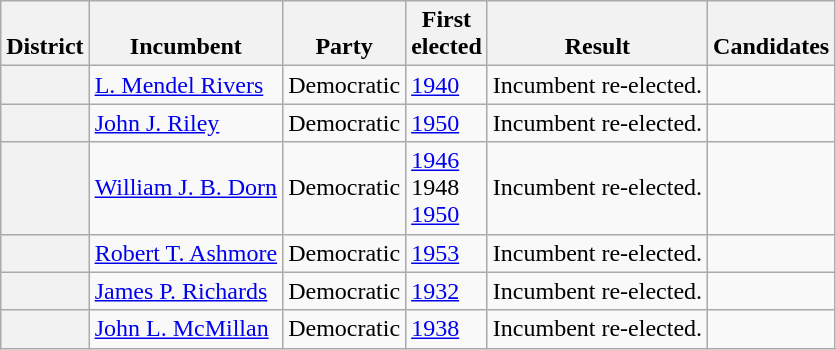<table class=wikitable>
<tr valign=bottom>
<th>District</th>
<th>Incumbent</th>
<th>Party</th>
<th>First<br>elected</th>
<th>Result</th>
<th>Candidates</th>
</tr>
<tr>
<th></th>
<td><a href='#'>L. Mendel Rivers</a></td>
<td>Democratic</td>
<td><a href='#'>1940</a></td>
<td>Incumbent re-elected.</td>
<td nowrap></td>
</tr>
<tr>
<th></th>
<td><a href='#'>John J. Riley</a></td>
<td>Democratic</td>
<td><a href='#'>1950</a></td>
<td>Incumbent re-elected.</td>
<td nowrap></td>
</tr>
<tr>
<th></th>
<td><a href='#'>William J. B. Dorn</a></td>
<td>Democratic</td>
<td><a href='#'>1946</a><br>1948 <br><a href='#'>1950</a></td>
<td>Incumbent re-elected.</td>
<td nowrap></td>
</tr>
<tr>
<th></th>
<td><a href='#'>Robert T. Ashmore</a></td>
<td>Democratic</td>
<td><a href='#'>1953</a></td>
<td>Incumbent re-elected.</td>
<td nowrap></td>
</tr>
<tr>
<th></th>
<td><a href='#'>James P. Richards</a></td>
<td>Democratic</td>
<td><a href='#'>1932</a></td>
<td>Incumbent re-elected.</td>
<td nowrap></td>
</tr>
<tr>
<th></th>
<td><a href='#'>John L. McMillan</a></td>
<td>Democratic</td>
<td><a href='#'>1938</a></td>
<td>Incumbent re-elected.</td>
<td nowrap></td>
</tr>
</table>
